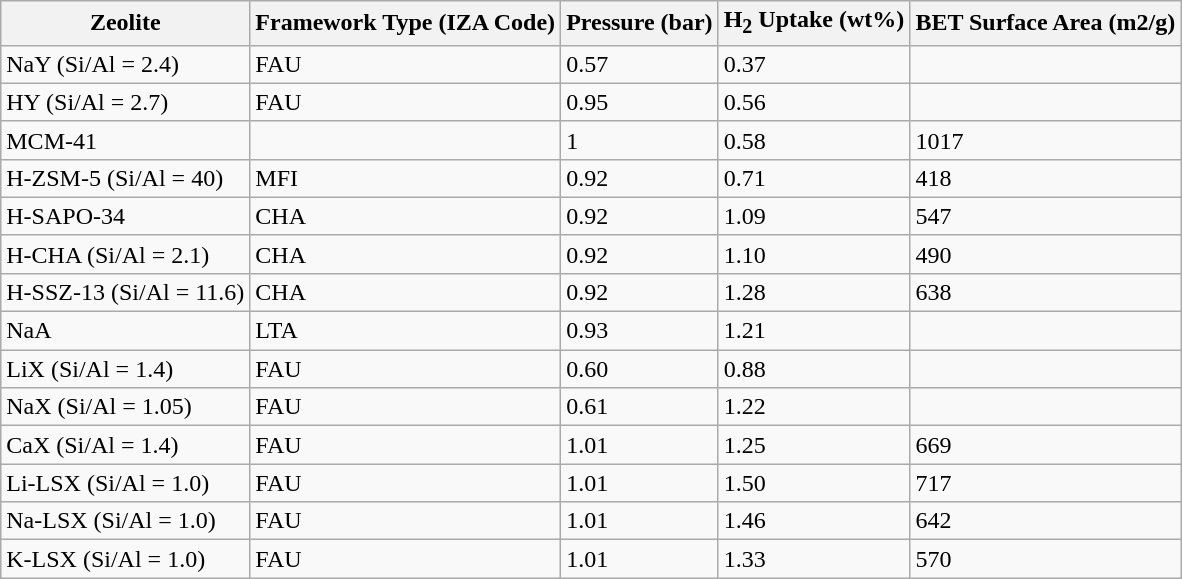<table class="wikitable">
<tr>
<th>Zeolite</th>
<th>Framework Type (IZA Code)</th>
<th>Pressure (bar)</th>
<th>H<sub>2</sub> Uptake (wt%)</th>
<th>BET Surface Area (m2/g)</th>
</tr>
<tr>
<td>NaY (Si/Al = 2.4)</td>
<td>FAU</td>
<td>0.57</td>
<td>0.37</td>
<td></td>
</tr>
<tr>
<td>HY (Si/Al = 2.7)</td>
<td>FAU</td>
<td>0.95</td>
<td>0.56</td>
<td></td>
</tr>
<tr>
<td>MCM-41</td>
<td></td>
<td>1</td>
<td>0.58</td>
<td>1017</td>
</tr>
<tr>
<td>H-ZSM-5 (Si/Al = 40)</td>
<td>MFI</td>
<td>0.92</td>
<td>0.71</td>
<td>418</td>
</tr>
<tr>
<td>H-SAPO-34</td>
<td>CHA</td>
<td>0.92</td>
<td>1.09</td>
<td>547</td>
</tr>
<tr>
<td>H-CHA (Si/Al = 2.1)</td>
<td>CHA</td>
<td>0.92</td>
<td>1.10</td>
<td>490</td>
</tr>
<tr>
<td>H-SSZ-13 (Si/Al = 11.6)</td>
<td>CHA</td>
<td>0.92</td>
<td>1.28</td>
<td>638</td>
</tr>
<tr>
<td>NaA</td>
<td>LTA</td>
<td>0.93</td>
<td>1.21</td>
<td></td>
</tr>
<tr>
<td>LiX (Si/Al = 1.4)</td>
<td>FAU</td>
<td>0.60</td>
<td>0.88</td>
<td></td>
</tr>
<tr>
<td>NaX (Si/Al = 1.05)</td>
<td>FAU</td>
<td>0.61</td>
<td>1.22</td>
<td></td>
</tr>
<tr>
<td>CaX (Si/Al = 1.4)</td>
<td>FAU</td>
<td>1.01</td>
<td>1.25</td>
<td>669</td>
</tr>
<tr>
<td>Li-LSX (Si/Al = 1.0)</td>
<td>FAU</td>
<td>1.01</td>
<td>1.50</td>
<td>717</td>
</tr>
<tr>
<td>Na-LSX (Si/Al = 1.0)</td>
<td>FAU</td>
<td>1.01</td>
<td>1.46</td>
<td>642</td>
</tr>
<tr>
<td>K-LSX (Si/Al = 1.0)</td>
<td>FAU</td>
<td>1.01</td>
<td>1.33</td>
<td>570</td>
</tr>
</table>
